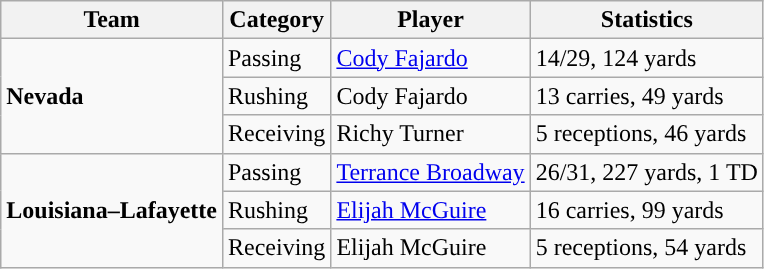<table class="wikitable" style="float: left;">
<tr>
<th>Team</th>
<th>Category</th>
<th>Player</th>
<th>Statistics</th>
</tr>
<tr>
<td rowspan=3><strong>Nevada</strong></td>
<td>Passing</td>
<td><a href='#'>Cody Fajardo</a></td>
<td>14/29, 124 yards</td>
</tr>
<tr>
<td>Rushing</td>
<td>Cody Fajardo</td>
<td>13 carries, 49 yards</td>
</tr>
<tr>
<td>Receiving</td>
<td>Richy Turner</td>
<td>5 receptions, 46 yards</td>
</tr>
<tr>
<td rowspan=3><strong>Louisiana–Lafayette</strong></td>
<td>Passing</td>
<td><a href='#'>Terrance Broadway</a></td>
<td>26/31, 227 yards, 1 TD</td>
</tr>
<tr>
<td>Rushing</td>
<td><a href='#'>Elijah McGuire</a></td>
<td>16 carries, 99 yards</td>
</tr>
<tr>
<td>Receiving</td>
<td>Elijah McGuire</td>
<td>5 receptions, 54 yards</td>
</tr>
</table>
